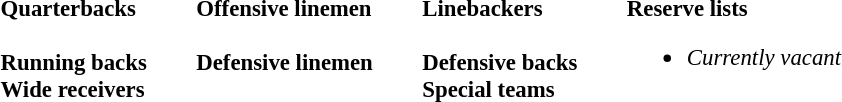<table class="toccolours" style="text-align: left;">
<tr>
<td style="font-size: 95%;vertical-align:top;"><strong>Quarterbacks</strong><br><br><strong>Running backs</strong>


<br><strong>Wide receivers</strong>










</td>
<td style="width: 25px;"></td>
<td style="font-size: 95%;vertical-align:top;"><strong>Offensive linemen</strong><br>


<br><strong>Defensive linemen</strong>





</td>
<td style="width: 25px;"></td>
<td style="font-size: 95%;vertical-align:top;"><strong>Linebackers</strong><br>

<br><strong>Defensive backs</strong>





<br><strong>Special teams</strong>


</td>
<td style="width: 25px;"></td>
<td style="font-size: 95%;vertical-align:top;"><strong>Reserve lists</strong><br><ul><li><em>Currently vacant</em></li></ul></td>
</tr>
</table>
